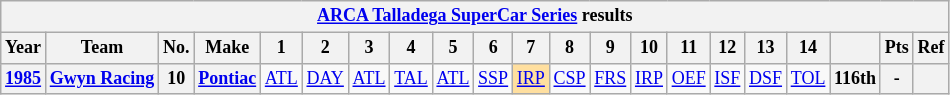<table class="wikitable" style="text-align:center; font-size:75%">
<tr>
<th colspan=45><a href='#'>ARCA Talladega SuperCar Series</a> results</th>
</tr>
<tr>
<th>Year</th>
<th>Team</th>
<th>No.</th>
<th>Make</th>
<th>1</th>
<th>2</th>
<th>3</th>
<th>4</th>
<th>5</th>
<th>6</th>
<th>7</th>
<th>8</th>
<th>9</th>
<th>10</th>
<th>11</th>
<th>12</th>
<th>13</th>
<th>14</th>
<th></th>
<th>Pts</th>
<th>Ref</th>
</tr>
<tr>
<th><a href='#'>1985</a></th>
<th><a href='#'>Gwyn Racing</a></th>
<th>10</th>
<th><a href='#'>Pontiac</a></th>
<td><a href='#'>ATL</a></td>
<td><a href='#'>DAY</a></td>
<td><a href='#'>ATL</a></td>
<td><a href='#'>TAL</a></td>
<td><a href='#'>ATL</a></td>
<td><a href='#'>SSP</a></td>
<td style="background:#FFDF9F;"><a href='#'>IRP</a><br></td>
<td><a href='#'>CSP</a></td>
<td><a href='#'>FRS</a></td>
<td><a href='#'>IRP</a></td>
<td><a href='#'>OEF</a></td>
<td><a href='#'>ISF</a></td>
<td><a href='#'>DSF</a></td>
<td><a href='#'>TOL</a></td>
<th>116th</th>
<th>-</th>
<th></th>
</tr>
</table>
